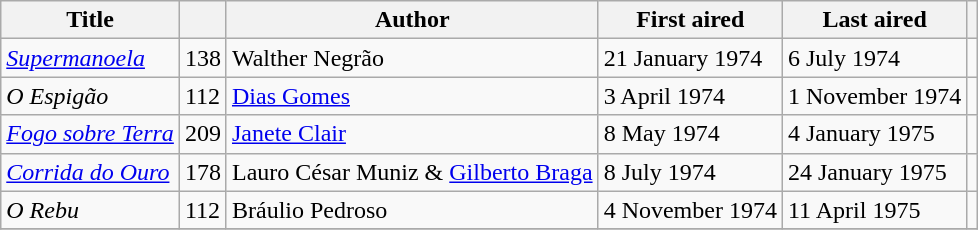<table class="wikitable sortable">
<tr>
<th>Title</th>
<th></th>
<th>Author</th>
<th>First aired</th>
<th>Last aired</th>
<th></th>
</tr>
<tr>
<td><em><a href='#'>Supermanoela</a></em></td>
<td>138</td>
<td>Walther Negrão</td>
<td>21 January 1974</td>
<td>6 July 1974</td>
<td></td>
</tr>
<tr>
<td><em>O Espigão</em></td>
<td>112</td>
<td><a href='#'>Dias Gomes</a></td>
<td>3 April 1974</td>
<td>1 November 1974</td>
<td></td>
</tr>
<tr>
<td><em><a href='#'>Fogo sobre Terra</a></em></td>
<td>209</td>
<td><a href='#'>Janete Clair</a></td>
<td>8 May 1974</td>
<td>4 January 1975</td>
<td></td>
</tr>
<tr>
<td><em><a href='#'>Corrida do Ouro</a></em></td>
<td>178</td>
<td>Lauro César Muniz & <a href='#'>Gilberto Braga</a></td>
<td>8 July 1974</td>
<td>24 January 1975</td>
<td></td>
</tr>
<tr>
<td><em>O Rebu</em></td>
<td>112</td>
<td>Bráulio Pedroso</td>
<td>4 November 1974</td>
<td>11 April 1975</td>
<td></td>
</tr>
<tr>
</tr>
</table>
